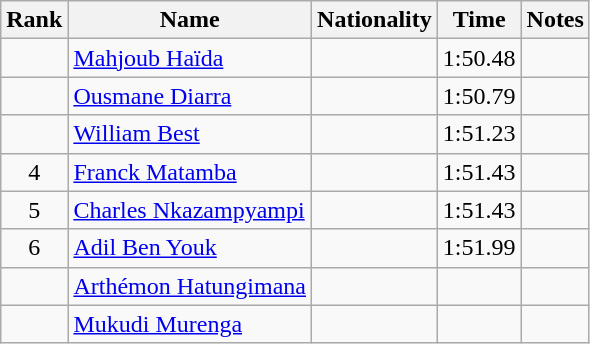<table class="wikitable sortable" style="text-align:center">
<tr>
<th>Rank</th>
<th>Name</th>
<th>Nationality</th>
<th>Time</th>
<th>Notes</th>
</tr>
<tr>
<td></td>
<td align=left><a href='#'>Mahjoub Haïda</a></td>
<td align=left></td>
<td>1:50.48</td>
<td></td>
</tr>
<tr>
<td></td>
<td align=left><a href='#'>Ousmane Diarra</a></td>
<td align=left></td>
<td>1:50.79</td>
<td></td>
</tr>
<tr>
<td></td>
<td align=left><a href='#'>William Best</a></td>
<td align=left></td>
<td>1:51.23</td>
<td></td>
</tr>
<tr>
<td>4</td>
<td align=left><a href='#'>Franck Matamba</a></td>
<td align=left></td>
<td>1:51.43</td>
<td></td>
</tr>
<tr>
<td>5</td>
<td align=left><a href='#'>Charles Nkazampyampi</a></td>
<td align=left></td>
<td>1:51.43</td>
<td></td>
</tr>
<tr>
<td>6</td>
<td align=left><a href='#'>Adil Ben Youk</a></td>
<td align=left></td>
<td>1:51.99</td>
<td></td>
</tr>
<tr>
<td></td>
<td align=left><a href='#'>Arthémon Hatungimana</a></td>
<td align=left></td>
<td></td>
<td></td>
</tr>
<tr>
<td></td>
<td align=left><a href='#'>Mukudi Murenga</a></td>
<td align=left></td>
<td></td>
<td></td>
</tr>
</table>
